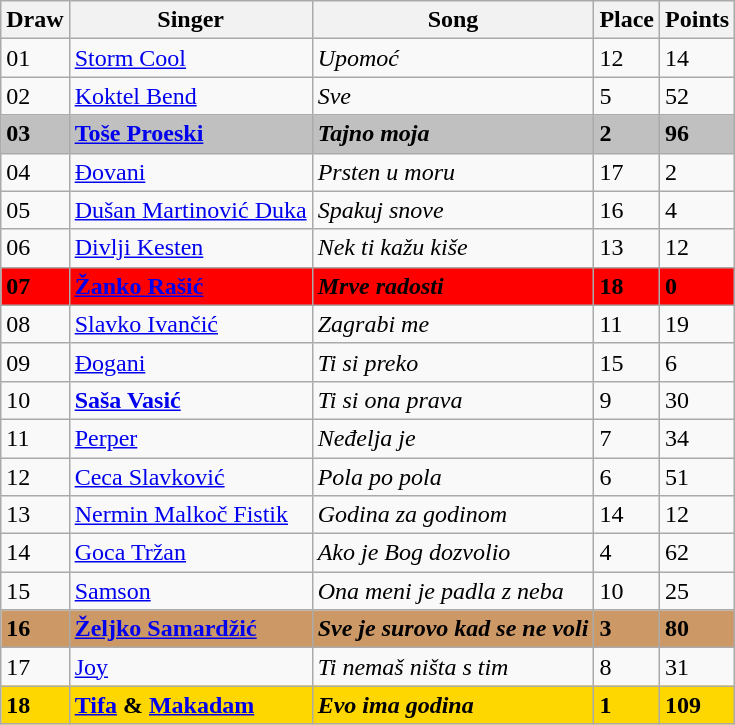<table class="sortable wikitable">
<tr>
<th>Draw</th>
<th>Singer</th>
<th>Song</th>
<th>Place</th>
<th>Points</th>
</tr>
<tr>
<td>01</td>
<td> <a href='#'>Storm Cool</a></td>
<td><em>Upomoć</em></td>
<td>12</td>
<td>14</td>
</tr>
<tr>
<td>02</td>
<td> <a href='#'>Koktel Bend</a></td>
<td><em>Sve</em></td>
<td>5</td>
<td>52</td>
</tr>
<tr style="font-weight:bold; background: silver;">
<td>03</td>
<td> <a href='#'>Toše Proeski</a></td>
<td><em>Tajno moja</em></td>
<td>2</td>
<td>96</td>
</tr>
<tr>
<td>04</td>
<td> <a href='#'>Đovani</a></td>
<td><em>Prsten u moru</em></td>
<td>17</td>
<td>2</td>
</tr>
<tr>
<td>05</td>
<td> <a href='#'>Dušan Martinović Duka</a></td>
<td><em>Spakuj snove</em></td>
<td>16</td>
<td>4</td>
</tr>
<tr>
<td>06</td>
<td> <a href='#'>Divlji Kesten</a></td>
<td><em>Nek ti kažu kiše</em></td>
<td>13</td>
<td>12</td>
</tr>
<tr style="font-weight:bold; background: red;">
<td>07</td>
<td> <a href='#'>Žanko Rašić</a></td>
<td><em>Mrve radosti</em></td>
<td>18</td>
<td>0</td>
</tr>
<tr>
<td>08</td>
<td> <a href='#'>Slavko Ivančić</a></td>
<td><em>Zagrabi me</em></td>
<td>11</td>
<td>19</td>
</tr>
<tr>
<td>09</td>
<td> <a href='#'>Đogani</a></td>
<td><em>Ti si preko</em></td>
<td>15</td>
<td>6</td>
</tr>
<tr>
<td>10</td>
<td> <strong><a href='#'>Saša Vasić</a></strong></td>
<td><em>Ti si ona prava</em></td>
<td>9</td>
<td>30</td>
</tr>
<tr>
<td>11</td>
<td> <a href='#'>Perper</a></td>
<td><em>Neđelja je</em></td>
<td>7</td>
<td>34</td>
</tr>
<tr>
<td>12</td>
<td> <a href='#'>Ceca Slavković</a></td>
<td><em>Pola po pola</em></td>
<td>6</td>
<td>51</td>
</tr>
<tr>
<td>13</td>
<td> <a href='#'>Nermin Malkoč Fistik</a></td>
<td><em>Godina za godinom</em></td>
<td>14</td>
<td>12</td>
</tr>
<tr>
<td>14</td>
<td> <a href='#'>Goca Tržan</a></td>
<td><em>Ako je Bog dozvolio</em></td>
<td>4</td>
<td>62</td>
</tr>
<tr>
<td>15</td>
<td> <a href='#'>Samson</a></td>
<td><em>Ona meni je padla z neba</em></td>
<td>10</td>
<td>25</td>
</tr>
<tr style="font-weight:bold; background:#CC9966;">
<td>16</td>
<td> <a href='#'>Željko Samardžić</a></td>
<td><em>Sve je surovo kad se ne voli</em></td>
<td>3</td>
<td>80</td>
</tr>
<tr>
<td>17</td>
<td> <a href='#'>Joy</a></td>
<td><em>Ti nemaš ništa s tim</em></td>
<td>8</td>
<td>31</td>
</tr>
<tr style="font-weight:bold; background: gold;">
<td>18</td>
<td> <a href='#'>Tifa</a> &  <a href='#'>Makadam</a></td>
<td><em>Evo ima godina</em></td>
<td>1</td>
<td>109</td>
</tr>
</table>
